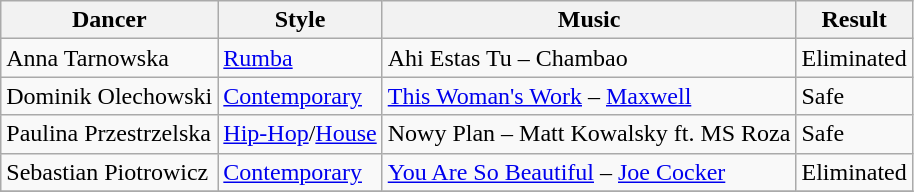<table class="wikitable">
<tr>
<th>Dancer</th>
<th>Style</th>
<th>Music</th>
<th>Result</th>
</tr>
<tr>
<td>Anna Tarnowska</td>
<td><a href='#'>Rumba</a></td>
<td>Ahi Estas Tu – Chambao</td>
<td>Eliminated</td>
</tr>
<tr>
<td>Dominik Olechowski</td>
<td><a href='#'>Contemporary</a></td>
<td><a href='#'>This Woman's Work</a> – <a href='#'>Maxwell</a></td>
<td>Safe</td>
</tr>
<tr>
<td>Paulina Przestrzelska</td>
<td><a href='#'>Hip-Hop</a>/<a href='#'>House</a></td>
<td>Nowy Plan – Matt Kowalsky ft. MS Roza</td>
<td>Safe</td>
</tr>
<tr>
<td>Sebastian Piotrowicz</td>
<td><a href='#'>Contemporary</a></td>
<td><a href='#'>You Are So Beautiful</a> – <a href='#'>Joe Cocker</a></td>
<td>Eliminated</td>
</tr>
<tr>
</tr>
</table>
